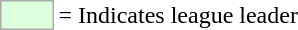<table>
<tr>
<td style="background:#DDFFDD; border:1px solid #aaa; width:2em;"></td>
<td>= Indicates league leader</td>
</tr>
</table>
